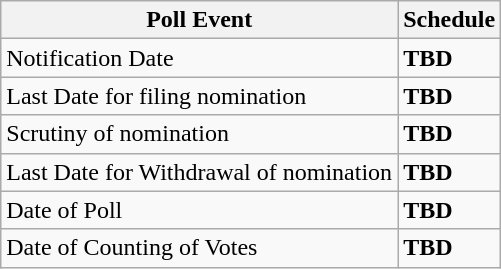<table class="wikitable">
<tr>
<th>Poll Event</th>
<th>Schedule</th>
</tr>
<tr>
<td>Notification Date</td>
<td><strong>TBD</strong></td>
</tr>
<tr>
<td>Last Date for filing nomination</td>
<td><strong>TBD</strong></td>
</tr>
<tr>
<td>Scrutiny of nomination</td>
<td><strong>TBD</strong></td>
</tr>
<tr>
<td>Last Date for Withdrawal of nomination</td>
<td><strong>TBD</strong></td>
</tr>
<tr>
<td>Date of Poll</td>
<td><strong>TBD</strong></td>
</tr>
<tr>
<td>Date of Counting of Votes</td>
<td><strong>TBD</strong></td>
</tr>
</table>
